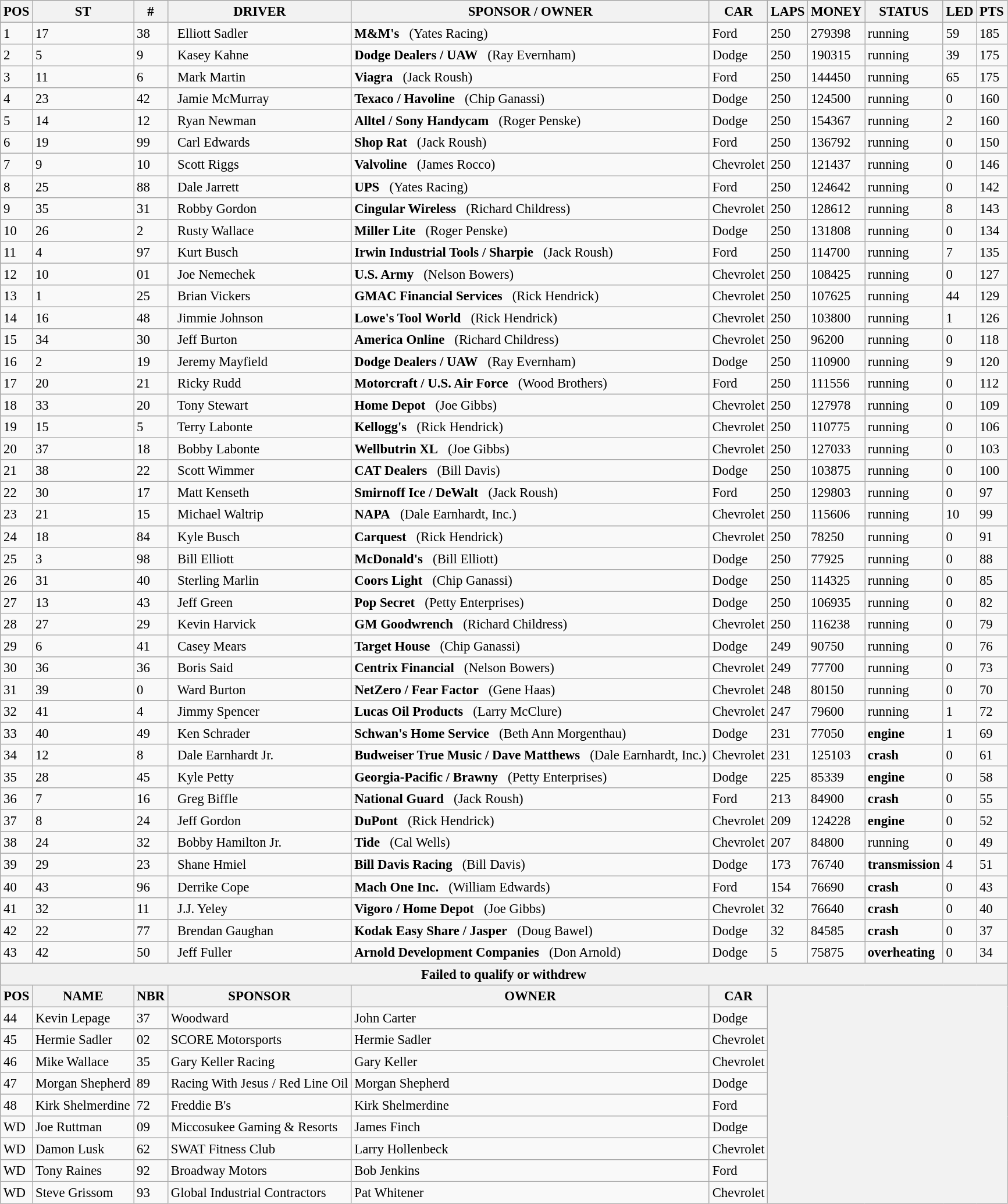<table class="wikitable" style="font-size:95%">
<tr>
<th>POS</th>
<th>ST</th>
<th>#</th>
<th>DRIVER</th>
<th>SPONSOR / OWNER</th>
<th>CAR</th>
<th>LAPS</th>
<th>MONEY</th>
<th>STATUS</th>
<th>LED</th>
<th>PTS</th>
</tr>
<tr>
<td>1</td>
<td>17</td>
<td>38</td>
<td>  Elliott Sadler</td>
<td><strong>M&M's</strong>   (Yates Racing)</td>
<td>Ford</td>
<td>250</td>
<td>279398</td>
<td>running</td>
<td>59</td>
<td>185</td>
</tr>
<tr>
<td>2</td>
<td>5</td>
<td>9</td>
<td>  Kasey Kahne</td>
<td><strong>Dodge Dealers / UAW</strong>   (Ray Evernham)</td>
<td>Dodge</td>
<td>250</td>
<td>190315</td>
<td>running</td>
<td>39</td>
<td>175</td>
</tr>
<tr>
<td>3</td>
<td>11</td>
<td>6</td>
<td>  Mark Martin</td>
<td><strong>Viagra</strong>   (Jack Roush)</td>
<td>Ford</td>
<td>250</td>
<td>144450</td>
<td>running</td>
<td>65</td>
<td>175</td>
</tr>
<tr>
<td>4</td>
<td>23</td>
<td>42</td>
<td>  Jamie McMurray</td>
<td><strong>Texaco / Havoline</strong>   (Chip Ganassi)</td>
<td>Dodge</td>
<td>250</td>
<td>124500</td>
<td>running</td>
<td>0</td>
<td>160</td>
</tr>
<tr>
<td>5</td>
<td>14</td>
<td>12</td>
<td>  Ryan Newman</td>
<td><strong>Alltel / Sony Handycam</strong>   (Roger Penske)</td>
<td>Dodge</td>
<td>250</td>
<td>154367</td>
<td>running</td>
<td>2</td>
<td>160</td>
</tr>
<tr>
<td>6</td>
<td>19</td>
<td>99</td>
<td>  Carl Edwards</td>
<td><strong>Shop Rat</strong>   (Jack Roush)</td>
<td>Ford</td>
<td>250</td>
<td>136792</td>
<td>running</td>
<td>0</td>
<td>150</td>
</tr>
<tr>
<td>7</td>
<td>9</td>
<td>10</td>
<td>  Scott Riggs</td>
<td><strong>Valvoline</strong>   (James Rocco)</td>
<td>Chevrolet</td>
<td>250</td>
<td>121437</td>
<td>running</td>
<td>0</td>
<td>146</td>
</tr>
<tr>
<td>8</td>
<td>25</td>
<td>88</td>
<td>  Dale Jarrett</td>
<td><strong>UPS</strong>   (Yates Racing)</td>
<td>Ford</td>
<td>250</td>
<td>124642</td>
<td>running</td>
<td>0</td>
<td>142</td>
</tr>
<tr>
<td>9</td>
<td>35</td>
<td>31</td>
<td>  Robby Gordon</td>
<td><strong>Cingular Wireless</strong>   (Richard Childress)</td>
<td>Chevrolet</td>
<td>250</td>
<td>128612</td>
<td>running</td>
<td>8</td>
<td>143</td>
</tr>
<tr>
<td>10</td>
<td>26</td>
<td>2</td>
<td>  Rusty Wallace</td>
<td><strong>Miller Lite</strong>   (Roger Penske)</td>
<td>Dodge</td>
<td>250</td>
<td>131808</td>
<td>running</td>
<td>0</td>
<td>134</td>
</tr>
<tr>
<td>11</td>
<td>4</td>
<td>97</td>
<td>  Kurt Busch</td>
<td><strong>Irwin Industrial Tools / Sharpie</strong>   (Jack Roush)</td>
<td>Ford</td>
<td>250</td>
<td>114700</td>
<td>running</td>
<td>7</td>
<td>135</td>
</tr>
<tr>
<td>12</td>
<td>10</td>
<td>01</td>
<td>  Joe Nemechek</td>
<td><strong>U.S. Army</strong>   (Nelson Bowers)</td>
<td>Chevrolet</td>
<td>250</td>
<td>108425</td>
<td>running</td>
<td>0</td>
<td>127</td>
</tr>
<tr>
<td>13</td>
<td>1</td>
<td>25</td>
<td>  Brian Vickers</td>
<td><strong>GMAC Financial Services</strong>   (Rick Hendrick)</td>
<td>Chevrolet</td>
<td>250</td>
<td>107625</td>
<td>running</td>
<td>44</td>
<td>129</td>
</tr>
<tr>
<td>14</td>
<td>16</td>
<td>48</td>
<td>  Jimmie Johnson</td>
<td><strong>Lowe's Tool World</strong>   (Rick Hendrick)</td>
<td>Chevrolet</td>
<td>250</td>
<td>103800</td>
<td>running</td>
<td>1</td>
<td>126</td>
</tr>
<tr>
<td>15</td>
<td>34</td>
<td>30</td>
<td>  Jeff Burton</td>
<td><strong>America Online</strong>   (Richard Childress)</td>
<td>Chevrolet</td>
<td>250</td>
<td>96200</td>
<td>running</td>
<td>0</td>
<td>118</td>
</tr>
<tr>
<td>16</td>
<td>2</td>
<td>19</td>
<td>  Jeremy Mayfield</td>
<td><strong>Dodge Dealers / UAW</strong>   (Ray Evernham)</td>
<td>Dodge</td>
<td>250</td>
<td>110900</td>
<td>running</td>
<td>9</td>
<td>120</td>
</tr>
<tr>
<td>17</td>
<td>20</td>
<td>21</td>
<td>  Ricky Rudd</td>
<td><strong>Motorcraft / U.S. Air Force</strong>   (Wood Brothers)</td>
<td>Ford</td>
<td>250</td>
<td>111556</td>
<td>running</td>
<td>0</td>
<td>112</td>
</tr>
<tr>
<td>18</td>
<td>33</td>
<td>20</td>
<td>  Tony Stewart</td>
<td><strong>Home Depot</strong>   (Joe Gibbs)</td>
<td>Chevrolet</td>
<td>250</td>
<td>127978</td>
<td>running</td>
<td>0</td>
<td>109</td>
</tr>
<tr>
<td>19</td>
<td>15</td>
<td>5</td>
<td>  Terry Labonte</td>
<td><strong>Kellogg's</strong>   (Rick Hendrick)</td>
<td>Chevrolet</td>
<td>250</td>
<td>110775</td>
<td>running</td>
<td>0</td>
<td>106</td>
</tr>
<tr>
<td>20</td>
<td>37</td>
<td>18</td>
<td>  Bobby Labonte</td>
<td><strong>Wellbutrin XL</strong>   (Joe Gibbs)</td>
<td>Chevrolet</td>
<td>250</td>
<td>127033</td>
<td>running</td>
<td>0</td>
<td>103</td>
</tr>
<tr>
<td>21</td>
<td>38</td>
<td>22</td>
<td>  Scott Wimmer</td>
<td><strong>CAT Dealers</strong>   (Bill Davis)</td>
<td>Dodge</td>
<td>250</td>
<td>103875</td>
<td>running</td>
<td>0</td>
<td>100</td>
</tr>
<tr>
<td>22</td>
<td>30</td>
<td>17</td>
<td>  Matt Kenseth</td>
<td><strong>Smirnoff Ice / DeWalt</strong>   (Jack Roush)</td>
<td>Ford</td>
<td>250</td>
<td>129803</td>
<td>running</td>
<td>0</td>
<td>97</td>
</tr>
<tr>
<td>23</td>
<td>21</td>
<td>15</td>
<td>  Michael Waltrip</td>
<td><strong>NAPA</strong>   (Dale Earnhardt, Inc.)</td>
<td>Chevrolet</td>
<td>250</td>
<td>115606</td>
<td>running</td>
<td>10</td>
<td>99</td>
</tr>
<tr>
<td>24</td>
<td>18</td>
<td>84</td>
<td>  Kyle Busch</td>
<td><strong>Carquest</strong>   (Rick Hendrick)</td>
<td>Chevrolet</td>
<td>250</td>
<td>78250</td>
<td>running</td>
<td>0</td>
<td>91</td>
</tr>
<tr>
<td>25</td>
<td>3</td>
<td>98</td>
<td>  Bill Elliott</td>
<td><strong>McDonald's</strong>   (Bill Elliott)</td>
<td>Dodge</td>
<td>250</td>
<td>77925</td>
<td>running</td>
<td>0</td>
<td>88</td>
</tr>
<tr>
<td>26</td>
<td>31</td>
<td>40</td>
<td>  Sterling Marlin</td>
<td><strong>Coors Light</strong>   (Chip Ganassi)</td>
<td>Dodge</td>
<td>250</td>
<td>114325</td>
<td>running</td>
<td>0</td>
<td>85</td>
</tr>
<tr>
<td>27</td>
<td>13</td>
<td>43</td>
<td>  Jeff Green</td>
<td><strong>Pop Secret</strong>   (Petty Enterprises)</td>
<td>Dodge</td>
<td>250</td>
<td>106935</td>
<td>running</td>
<td>0</td>
<td>82</td>
</tr>
<tr>
<td>28</td>
<td>27</td>
<td>29</td>
<td>  Kevin Harvick</td>
<td><strong>GM Goodwrench</strong>   (Richard Childress)</td>
<td>Chevrolet</td>
<td>250</td>
<td>116238</td>
<td>running</td>
<td>0</td>
<td>79</td>
</tr>
<tr>
<td>29</td>
<td>6</td>
<td>41</td>
<td>  Casey Mears</td>
<td><strong>Target House</strong>   (Chip Ganassi)</td>
<td>Dodge</td>
<td>249</td>
<td>90750</td>
<td>running</td>
<td>0</td>
<td>76</td>
</tr>
<tr>
<td>30</td>
<td>36</td>
<td>36</td>
<td>  Boris Said</td>
<td><strong>Centrix Financial</strong>   (Nelson Bowers)</td>
<td>Chevrolet</td>
<td>249</td>
<td>77700</td>
<td>running</td>
<td>0</td>
<td>73</td>
</tr>
<tr>
<td>31</td>
<td>39</td>
<td>0</td>
<td>  Ward Burton</td>
<td><strong>NetZero / Fear Factor</strong>   (Gene Haas)</td>
<td>Chevrolet</td>
<td>248</td>
<td>80150</td>
<td>running</td>
<td>0</td>
<td>70</td>
</tr>
<tr>
<td>32</td>
<td>41</td>
<td>4</td>
<td>  Jimmy Spencer</td>
<td><strong>Lucas Oil Products</strong>   (Larry McClure)</td>
<td>Chevrolet</td>
<td>247</td>
<td>79600</td>
<td>running</td>
<td>1</td>
<td>72</td>
</tr>
<tr>
<td>33</td>
<td>40</td>
<td>49</td>
<td>  Ken Schrader</td>
<td><strong>Schwan's Home Service</strong>   (Beth Ann Morgenthau)</td>
<td>Dodge</td>
<td>231</td>
<td>77050</td>
<td><strong>engine</strong></td>
<td>1</td>
<td>69</td>
</tr>
<tr>
<td>34</td>
<td>12</td>
<td>8</td>
<td>  Dale Earnhardt Jr.</td>
<td><strong>Budweiser True Music / Dave Matthews</strong>   (Dale Earnhardt, Inc.)</td>
<td>Chevrolet</td>
<td>231</td>
<td>125103</td>
<td><strong>crash</strong></td>
<td>0</td>
<td>61</td>
</tr>
<tr>
<td>35</td>
<td>28</td>
<td>45</td>
<td>  Kyle Petty</td>
<td><strong>Georgia-Pacific / Brawny</strong>   (Petty Enterprises)</td>
<td>Dodge</td>
<td>225</td>
<td>85339</td>
<td><strong>engine</strong></td>
<td>0</td>
<td>58</td>
</tr>
<tr>
<td>36</td>
<td>7</td>
<td>16</td>
<td>  Greg Biffle</td>
<td><strong>National Guard</strong>   (Jack Roush)</td>
<td>Ford</td>
<td>213</td>
<td>84900</td>
<td><strong>crash</strong></td>
<td>0</td>
<td>55</td>
</tr>
<tr>
<td>37</td>
<td>8</td>
<td>24</td>
<td>  Jeff Gordon</td>
<td><strong>DuPont</strong>   (Rick Hendrick)</td>
<td>Chevrolet</td>
<td>209</td>
<td>124228</td>
<td><strong>engine</strong></td>
<td>0</td>
<td>52</td>
</tr>
<tr>
<td>38</td>
<td>24</td>
<td>32</td>
<td>  Bobby Hamilton Jr.</td>
<td><strong>Tide</strong>   (Cal Wells)</td>
<td>Chevrolet</td>
<td>207</td>
<td>84800</td>
<td>running</td>
<td>0</td>
<td>49</td>
</tr>
<tr>
<td>39</td>
<td>29</td>
<td>23</td>
<td>  Shane Hmiel</td>
<td><strong>Bill Davis Racing</strong>   (Bill Davis)</td>
<td>Dodge</td>
<td>173</td>
<td>76740</td>
<td><strong>transmission</strong></td>
<td>4</td>
<td>51</td>
</tr>
<tr>
<td>40</td>
<td>43</td>
<td>96</td>
<td>  Derrike Cope</td>
<td><strong>Mach One Inc.</strong>   (William Edwards)</td>
<td>Ford</td>
<td>154</td>
<td>76690</td>
<td><strong>crash</strong></td>
<td>0</td>
<td>43</td>
</tr>
<tr>
<td>41</td>
<td>32</td>
<td>11</td>
<td>  J.J. Yeley</td>
<td><strong>Vigoro / Home Depot</strong>   (Joe Gibbs)</td>
<td>Chevrolet</td>
<td>32</td>
<td>76640</td>
<td><strong>crash</strong></td>
<td>0</td>
<td>40</td>
</tr>
<tr>
<td>42</td>
<td>22</td>
<td>77</td>
<td>  Brendan Gaughan</td>
<td><strong>Kodak Easy Share / Jasper</strong>   (Doug Bawel)</td>
<td>Dodge</td>
<td>32</td>
<td>84585</td>
<td><strong>crash</strong></td>
<td>0</td>
<td>37</td>
</tr>
<tr>
<td>43</td>
<td>42</td>
<td>50</td>
<td>  Jeff Fuller</td>
<td><strong>Arnold Development Companies</strong>   (Don Arnold)</td>
<td>Dodge</td>
<td>5</td>
<td>75875</td>
<td><strong>overheating</strong></td>
<td>0</td>
<td>34</td>
</tr>
<tr>
<th colspan="11">Failed to qualify or withdrew</th>
</tr>
<tr>
<th>POS</th>
<th>NAME</th>
<th>NBR</th>
<th>SPONSOR</th>
<th>OWNER</th>
<th>CAR</th>
<th colspan="5" rowspan="10"></th>
</tr>
<tr>
<td>44</td>
<td>Kevin Lepage</td>
<td>37</td>
<td>Woodward</td>
<td>John Carter</td>
<td>Dodge</td>
</tr>
<tr>
<td>45</td>
<td>Hermie Sadler</td>
<td>02</td>
<td>SCORE Motorsports</td>
<td>Hermie Sadler</td>
<td>Chevrolet</td>
</tr>
<tr>
<td>46</td>
<td>Mike Wallace</td>
<td>35</td>
<td>Gary Keller Racing</td>
<td>Gary Keller</td>
<td>Chevrolet</td>
</tr>
<tr>
<td>47</td>
<td>Morgan Shepherd</td>
<td>89</td>
<td>Racing With Jesus / Red Line Oil</td>
<td>Morgan Shepherd</td>
<td>Dodge</td>
</tr>
<tr>
<td>48</td>
<td>Kirk Shelmerdine</td>
<td>72</td>
<td>Freddie B's</td>
<td>Kirk Shelmerdine</td>
<td>Ford</td>
</tr>
<tr>
<td>WD</td>
<td>Joe Ruttman</td>
<td>09</td>
<td>Miccosukee Gaming & Resorts</td>
<td>James Finch</td>
<td>Dodge</td>
</tr>
<tr>
<td>WD</td>
<td>Damon Lusk</td>
<td>62</td>
<td>SWAT Fitness Club</td>
<td>Larry Hollenbeck</td>
<td>Chevrolet</td>
</tr>
<tr>
<td>WD</td>
<td>Tony Raines</td>
<td>92</td>
<td>Broadway Motors</td>
<td>Bob Jenkins</td>
<td>Ford</td>
</tr>
<tr>
<td>WD</td>
<td>Steve Grissom</td>
<td>93</td>
<td>Global Industrial Contractors</td>
<td>Pat Whitener</td>
<td>Chevrolet</td>
</tr>
</table>
